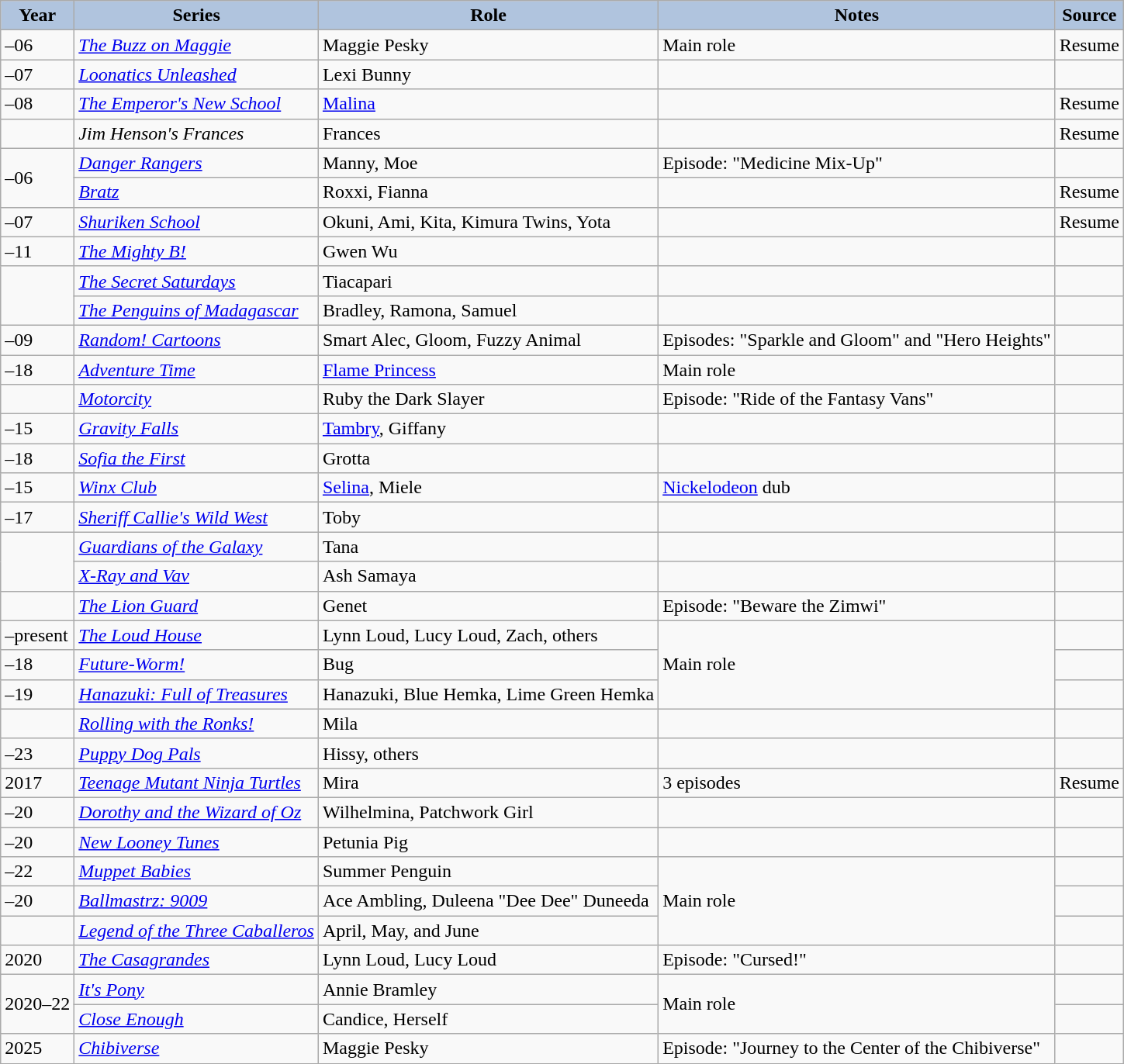<table class="wikitable sortable plainrowheaders">
<tr>
<th style="background:#b0c4de;">Year </th>
<th style="background:#b0c4de;">Series</th>
<th style="background:#b0c4de;">Role </th>
<th style="background:#b0c4de;" class="unsortable">Notes </th>
<th style="background:#b0c4de;" class="unsortable">Source</th>
</tr>
<tr>
<td>–06</td>
<td><em><a href='#'>The Buzz on Maggie</a></em></td>
<td>Maggie Pesky</td>
<td>Main role</td>
<td>Resume</td>
</tr>
<tr>
<td>–07</td>
<td><em><a href='#'>Loonatics Unleashed</a></em></td>
<td>Lexi Bunny</td>
<td></td>
<td></td>
</tr>
<tr>
<td>–08</td>
<td><em><a href='#'>The Emperor's New School</a></em></td>
<td><a href='#'>Malina</a></td>
<td></td>
<td>Resume</td>
</tr>
<tr>
<td></td>
<td><em>Jim Henson's Frances</em></td>
<td>Frances</td>
<td></td>
<td>Resume</td>
</tr>
<tr>
<td rowspan="2">–06</td>
<td><em><a href='#'>Danger Rangers</a></em></td>
<td>Manny, Moe</td>
<td>Episode: "Medicine Mix-Up"</td>
<td></td>
</tr>
<tr>
<td><em><a href='#'>Bratz</a></em></td>
<td>Roxxi, Fianna</td>
<td></td>
<td>Resume</td>
</tr>
<tr>
<td>–07</td>
<td><em><a href='#'>Shuriken School</a></em></td>
<td>Okuni, Ami, Kita, Kimura Twins, Yota</td>
<td></td>
<td>Resume</td>
</tr>
<tr>
<td>–11</td>
<td><em><a href='#'>The Mighty B!</a></em></td>
<td>Gwen Wu</td>
<td></td>
<td></td>
</tr>
<tr>
<td rowspan="2"></td>
<td><em><a href='#'>The Secret Saturdays</a></em></td>
<td>Tiacapari</td>
<td></td>
<td></td>
</tr>
<tr>
<td><em><a href='#'>The Penguins of Madagascar</a></em></td>
<td>Bradley, Ramona, Samuel</td>
<td></td>
<td></td>
</tr>
<tr>
<td>–09</td>
<td><em><a href='#'>Random! Cartoons</a></em></td>
<td>Smart Alec, Gloom, Fuzzy Animal</td>
<td>Episodes: "Sparkle and Gloom" and "Hero Heights"</td>
<td></td>
</tr>
<tr>
<td>–18</td>
<td><em> <a href='#'>Adventure Time</a></em></td>
<td><a href='#'>Flame Princess</a></td>
<td>Main role</td>
<td></td>
</tr>
<tr>
<td></td>
<td><em><a href='#'>Motorcity</a></em></td>
<td>Ruby the Dark Slayer</td>
<td>Episode: "Ride of the Fantasy Vans"</td>
<td></td>
</tr>
<tr>
<td>–15</td>
<td><em><a href='#'>Gravity Falls</a></em></td>
<td><a href='#'>Tambry</a>, Giffany</td>
<td></td>
<td></td>
</tr>
<tr>
<td>–18</td>
<td><em><a href='#'>Sofia the First</a></em></td>
<td>Grotta</td>
<td></td>
<td></td>
</tr>
<tr>
<td>–15</td>
<td><em><a href='#'>Winx Club</a></em></td>
<td><a href='#'>Selina</a>, Miele</td>
<td><a href='#'>Nickelodeon</a> dub</td>
<td></td>
</tr>
<tr>
<td>–17</td>
<td><em><a href='#'>Sheriff Callie's Wild West</a></em></td>
<td>Toby</td>
<td></td>
<td></td>
</tr>
<tr>
<td rowspan="2"></td>
<td><em><a href='#'>Guardians of the Galaxy</a></em></td>
<td>Tana</td>
<td></td>
<td></td>
</tr>
<tr>
<td><em><a href='#'>X-Ray and Vav</a></em></td>
<td>Ash Samaya</td>
<td></td>
<td></td>
</tr>
<tr>
<td></td>
<td><em><a href='#'>The Lion Guard</a></em></td>
<td>Genet</td>
<td>Episode: "Beware the Zimwi"</td>
<td></td>
</tr>
<tr>
<td>–present</td>
<td><em><a href='#'>The Loud House</a></em></td>
<td>Lynn Loud, Lucy Loud, Zach, others</td>
<td rowspan="3">Main role</td>
<td></td>
</tr>
<tr>
<td>–18</td>
<td><em><a href='#'>Future-Worm!</a></em></td>
<td>Bug</td>
<td></td>
</tr>
<tr>
<td>–19</td>
<td><em><a href='#'>Hanazuki: Full of Treasures</a></em></td>
<td>Hanazuki, Blue Hemka, Lime Green Hemka</td>
<td></td>
</tr>
<tr>
<td></td>
<td><em><a href='#'>Rolling with the Ronks!</a></em></td>
<td>Mila</td>
<td></td>
<td></td>
</tr>
<tr>
<td>–23</td>
<td><em><a href='#'>Puppy Dog Pals</a></em></td>
<td>Hissy, others</td>
<td></td>
<td></td>
</tr>
<tr>
<td>2017</td>
<td><em><a href='#'>Teenage Mutant Ninja Turtles</a></em></td>
<td>Mira</td>
<td>3 episodes</td>
<td>Resume</td>
</tr>
<tr>
<td>–20</td>
<td><em><a href='#'>Dorothy and the Wizard of Oz</a></em></td>
<td>Wilhelmina, Patchwork Girl</td>
<td></td>
<td></td>
</tr>
<tr>
<td>–20</td>
<td><em><a href='#'>New Looney Tunes</a></em></td>
<td>Petunia Pig</td>
<td></td>
<td></td>
</tr>
<tr>
<td>–22</td>
<td><em><a href='#'>Muppet Babies</a></em></td>
<td>Summer Penguin</td>
<td rowspan="3">Main role</td>
<td></td>
</tr>
<tr>
<td>–20</td>
<td><em><a href='#'>Ballmastrz: 9009</a></em></td>
<td>Ace Ambling,  Duleena "Dee Dee" Duneeda</td>
<td></td>
</tr>
<tr>
<td></td>
<td><em><a href='#'>Legend of the Three Caballeros</a></em></td>
<td>April, May, and June</td>
<td></td>
</tr>
<tr>
<td>2020</td>
<td><em><a href='#'>The Casagrandes</a></em></td>
<td>Lynn Loud, Lucy Loud</td>
<td>Episode: "Cursed!"</td>
<td></td>
</tr>
<tr>
<td rowspan="2">2020–22</td>
<td><em><a href='#'>It's Pony</a></em></td>
<td>Annie Bramley</td>
<td rowspan="2">Main role</td>
<td></td>
</tr>
<tr>
<td><em><a href='#'>Close Enough</a></em></td>
<td>Candice, Herself</td>
<td></td>
</tr>
<tr>
<td>2025</td>
<td><em><a href='#'>Chibiverse</a></em></td>
<td>Maggie Pesky</td>
<td>Episode: "Journey to the Center of the Chibiverse"</td>
<td></td>
</tr>
</table>
